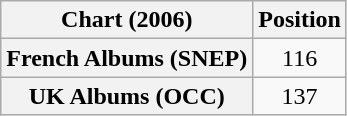<table class="wikitable sortable plainrowheaders" style="text-align:center">
<tr>
<th scope="col">Chart (2006)</th>
<th scope="col">Position</th>
</tr>
<tr>
<th scope="row">French Albums (SNEP)</th>
<td>116</td>
</tr>
<tr>
<th scope="row">UK Albums (OCC)</th>
<td>137</td>
</tr>
</table>
